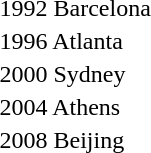<table>
<tr>
<td>1992 Barcelona <br></td>
<td></td>
<td></td>
<td></td>
</tr>
<tr>
<td>1996 Atlanta <br></td>
<td></td>
<td></td>
<td></td>
</tr>
<tr>
<td>2000 Sydney <br></td>
<td></td>
<td></td>
<td></td>
</tr>
<tr>
<td>2004 Athens <br></td>
<td></td>
<td></td>
<td></td>
</tr>
<tr>
<td>2008 Beijing <br></td>
<td></td>
<td></td>
<td></td>
</tr>
</table>
